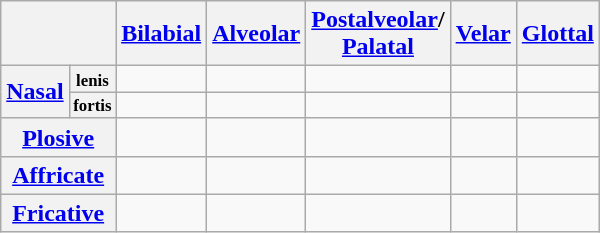<table class="wikitable" style="text-align: center;">
<tr>
<th colspan=2></th>
<th><a href='#'>Bilabial</a></th>
<th><a href='#'>Alveolar</a></th>
<th><a href='#'>Postalveolar</a>/<br><a href='#'>Palatal</a></th>
<th><a href='#'>Velar</a></th>
<th><a href='#'>Glottal</a></th>
</tr>
<tr>
<th rowspan=2 style="text-align: left;"><a href='#'>Nasal</a></th>
<th style="font-size: 70%;">lenis</th>
<td></td>
<td></td>
<td></td>
<td></td>
<td></td>
</tr>
<tr>
<th style="font-size: 70%;">fortis</th>
<td></td>
<td></td>
<td></td>
<td></td>
<td></td>
</tr>
<tr>
<th colspan=2><a href='#'>Plosive</a></th>
<td> </td>
<td> </td>
<td> </td>
<td> </td>
<td></td>
</tr>
<tr>
<th colspan=2><a href='#'>Affricate</a></th>
<td></td>
<td> </td>
<td> </td>
<td></td>
<td></td>
</tr>
<tr>
<th colspan=2><a href='#'>Fricative</a></th>
<td> </td>
<td></td>
<td> </td>
<td></td>
<td></td>
</tr>
</table>
